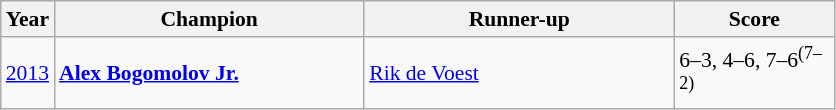<table class="wikitable" style="font-size:90%">
<tr>
<th>Year</th>
<th width="200">Champion</th>
<th width="200">Runner-up</th>
<th width="100">Score</th>
</tr>
<tr>
<td><a href='#'>2013</a></td>
<td> <strong><a href='#'>Alex Bogomolov Jr.</a></strong></td>
<td> <a href='#'>Rik de Voest</a></td>
<td>6–3, 4–6, 7–6<sup>(7–2)</sup></td>
</tr>
</table>
